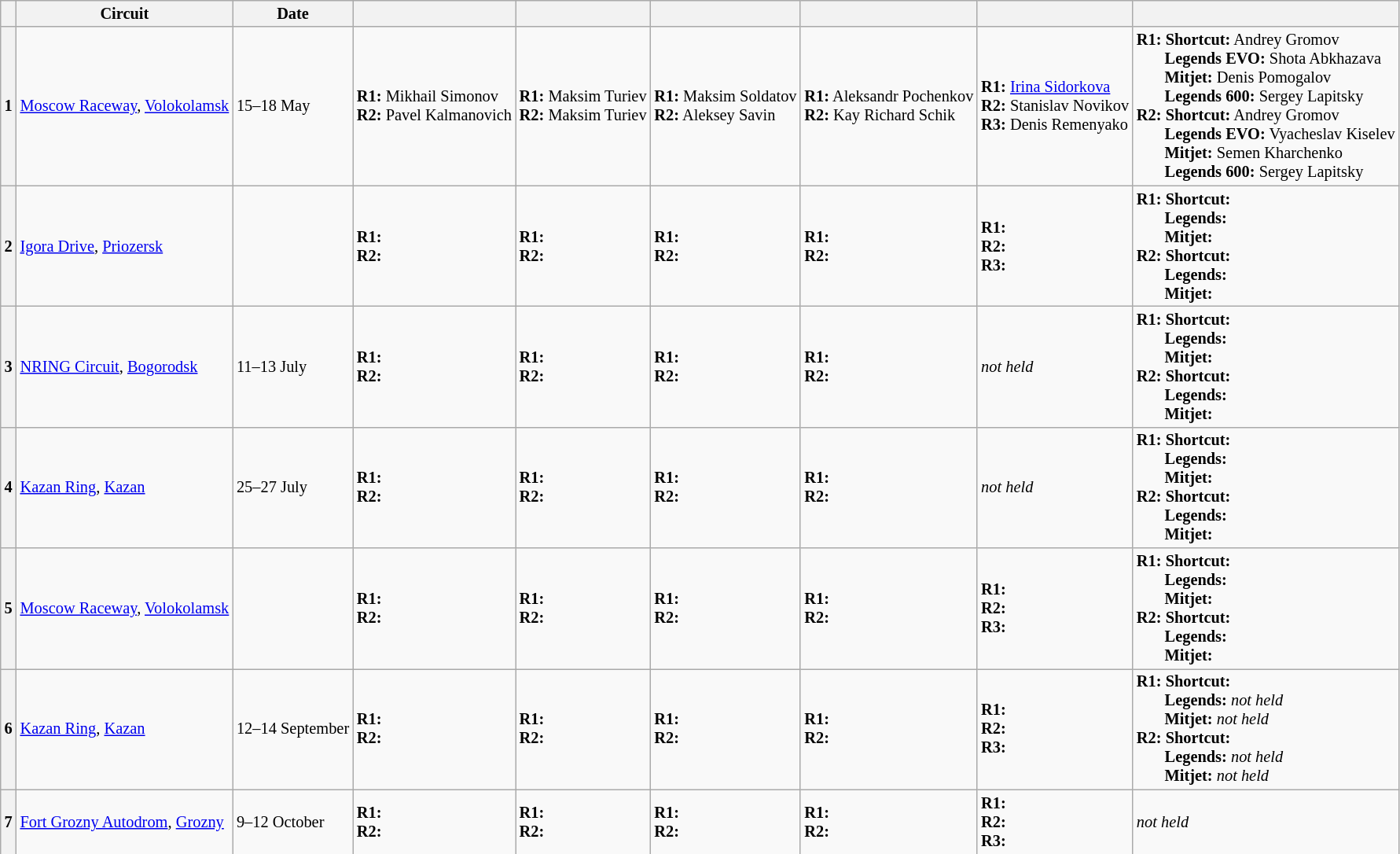<table class="wikitable" style="font-size: 85%">
<tr>
<th></th>
<th>Circuit</th>
<th>Date</th>
<th></th>
<th></th>
<th></th>
<th></th>
<th></th>
<th></th>
</tr>
<tr>
<th>1</th>
<td><a href='#'>Moscow Raceway</a>, <a href='#'>Volokolamsk</a></td>
<td>15–18 May</td>
<td><strong>R1:</strong> Mikhail Simonov<br><strong>R2:</strong> Pavel Kalmanovich</td>
<td><strong>R1:</strong> Maksim Turiev<br><strong>R2:</strong> Maksim Turiev</td>
<td><strong>R1:</strong> Maksim Soldatov<br><strong>R2:</strong> Aleksey Savin</td>
<td><strong>R1:</strong> Aleksandr Pochenkov<br><strong>R2:</strong> Kay Richard Schik</td>
<td><strong>R1:</strong> <a href='#'>Irina Sidorkova</a><br><strong>R2:</strong> Stanislav Novikov<br><strong>R3:</strong> Denis Remenyako</td>
<td><strong>R1:</strong> <strong>Shortcut:</strong> Andrey Gromov<br>       <strong>Legends EVO:</strong> Shota Abkhazava<br>       <strong>Mitjet:</strong> Denis Pomogalov<br>       <strong>Legends 600:</strong> Sergey Lapitsky<br><strong>R2:</strong> <strong>Shortcut:</strong> Andrey Gromov<br>       <strong>Legends EVO:</strong> Vyacheslav Kiselev<br>       <strong>Mitjet:</strong> Semen Kharchenko<br>       <strong>Legends 600:</strong> Sergey Lapitsky</td>
</tr>
<tr>
<th>2</th>
<td><a href='#'>Igora Drive</a>, <a href='#'>Priozersk</a></td>
<td></td>
<td><strong>R1:</strong> <br><strong>R2:</strong></td>
<td><strong>R1:</strong> <br><strong>R2:</strong></td>
<td><strong>R1:</strong> <br><strong>R2:</strong></td>
<td><strong>R1:</strong> <br><strong>R2:</strong></td>
<td><strong>R1:</strong> <br><strong>R2:</strong><br><strong>R3:</strong></td>
<td><strong>R1:</strong> <strong>Shortcut:</strong> <br>       <strong>Legends:</strong> <br>       <strong>Mitjet:</strong> <br><strong>R2:</strong> <strong>Shortcut:</strong> <br>       <strong>Legends:</strong> <br>       <strong>Mitjet:</strong></td>
</tr>
<tr>
<th>3</th>
<td><a href='#'>NRING Circuit</a>, <a href='#'>Bogorodsk</a></td>
<td>11–13 July</td>
<td><strong>R1:</strong> <br><strong>R2:</strong></td>
<td><strong>R1:</strong> <br><strong>R2:</strong></td>
<td><strong>R1:</strong> <br><strong>R2:</strong></td>
<td><strong>R1:</strong> <br><strong>R2:</strong></td>
<td><em>not held</em></td>
<td><strong>R1:</strong> <strong>Shortcut:</strong> <br>       <strong>Legends:</strong> <br>       <strong>Mitjet:</strong> <br><strong>R2:</strong> <strong>Shortcut:</strong> <br>       <strong>Legends:</strong> <br>       <strong>Mitjet:</strong></td>
</tr>
<tr>
<th>4</th>
<td><a href='#'>Kazan Ring</a>, <a href='#'>Kazan</a></td>
<td>25–27 July</td>
<td><strong>R1:</strong> <br><strong>R2:</strong></td>
<td><strong>R1:</strong> <br><strong>R2:</strong></td>
<td><strong>R1:</strong> <br><strong>R2:</strong></td>
<td><strong>R1:</strong> <br><strong>R2:</strong></td>
<td><em>not held</em></td>
<td><strong>R1:</strong> <strong>Shortcut:</strong> <br>       <strong>Legends:</strong> <br>       <strong>Mitjet:</strong> <br><strong>R2:</strong> <strong>Shortcut:</strong> <br>       <strong>Legends:</strong> <br>       <strong>Mitjet:</strong></td>
</tr>
<tr>
<th>5</th>
<td><a href='#'>Moscow Raceway</a>, <a href='#'>Volokolamsk</a></td>
<td></td>
<td><strong>R1:</strong> <br><strong>R2:</strong></td>
<td><strong>R1:</strong> <br><strong>R2:</strong></td>
<td><strong>R1:</strong> <br><strong>R2:</strong></td>
<td><strong>R1:</strong> <br><strong>R2:</strong></td>
<td><strong>R1:</strong> <br><strong>R2:</strong><br><strong>R3:</strong></td>
<td><strong>R1:</strong> <strong>Shortcut:</strong> <br>       <strong>Legends:</strong> <br>       <strong>Mitjet:</strong> <br><strong>R2:</strong> <strong>Shortcut:</strong> <br>       <strong>Legends:</strong> <br>       <strong>Mitjet:</strong></td>
</tr>
<tr>
<th>6</th>
<td><a href='#'>Kazan Ring</a>, <a href='#'>Kazan</a></td>
<td>12–14 September</td>
<td><strong>R1:</strong> <br><strong>R2:</strong></td>
<td><strong>R1:</strong> <br><strong>R2:</strong></td>
<td><strong>R1:</strong> <br><strong>R2:</strong></td>
<td><strong>R1:</strong> <br><strong>R2:</strong></td>
<td><strong>R1:</strong> <br><strong>R2:</strong><br><strong>R3:</strong></td>
<td><strong>R1:</strong> <strong>Shortcut:</strong> <br>       <strong>Legends:</strong> <em>not held</em><br>       <strong>Mitjet:</strong> <em>not held</em><br><strong>R2:</strong> <strong>Shortcut:</strong> <br>       <strong>Legends:</strong> <em>not held</em><br>       <strong>Mitjet:</strong> <em>not held</em></td>
</tr>
<tr>
<th>7</th>
<td><a href='#'>Fort Grozny Autodrom</a>, <a href='#'>Grozny</a></td>
<td>9–12 October</td>
<td><strong>R1:</strong> <br><strong>R2:</strong></td>
<td><strong>R1:</strong> <br><strong>R2:</strong></td>
<td><strong>R1:</strong> <br><strong>R2:</strong></td>
<td><strong>R1:</strong> <br><strong>R2:</strong></td>
<td><strong>R1:</strong> <br><strong>R2:</strong><br><strong>R3:</strong></td>
<td><em>not held</em></td>
</tr>
</table>
